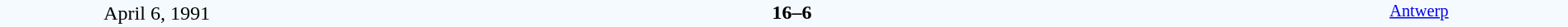<table style="width: 100%; background:#F5FAFF;" cellspacing="0">
<tr>
<td align=center rowspan=3 width=20%>April 6, 1991<br></td>
</tr>
<tr>
<td width=24% align=right></td>
<td align=center width=13%><strong>16–6</strong></td>
<td width=24%></td>
<td style=font-size:85% rowspan=3 valign=top align=center><a href='#'>Antwerp</a></td>
</tr>
<tr style=font-size:85%>
<td align=right></td>
<td align=center></td>
<td></td>
</tr>
</table>
